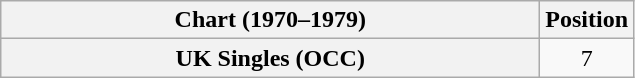<table class="wikitable plainrowheaders" style="text-align:center">
<tr>
<th scope="col" style="width:22em;">Chart (1970–1979)</th>
<th scope="col">Position</th>
</tr>
<tr>
<th scope="row">UK Singles (OCC)</th>
<td>7</td>
</tr>
</table>
